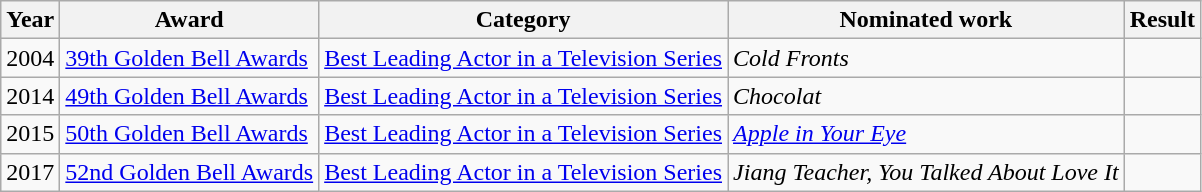<table class="wikitable sortable">
<tr>
<th>Year</th>
<th>Award</th>
<th>Category</th>
<th>Nominated work</th>
<th>Result</th>
</tr>
<tr>
<td>2004</td>
<td><a href='#'>39th Golden Bell Awards</a></td>
<td><a href='#'>Best Leading Actor in a Television Series</a></td>
<td><em>Cold Fronts</em></td>
<td></td>
</tr>
<tr>
<td>2014</td>
<td><a href='#'>49th Golden Bell Awards</a></td>
<td><a href='#'>Best Leading Actor in a Television Series</a></td>
<td><em>Chocolat</em></td>
<td></td>
</tr>
<tr>
<td>2015</td>
<td><a href='#'>50th Golden Bell Awards</a></td>
<td><a href='#'>Best Leading Actor in a Television Series</a></td>
<td><em><a href='#'>Apple in Your Eye</a></em></td>
<td></td>
</tr>
<tr>
<td>2017</td>
<td><a href='#'>52nd Golden Bell Awards</a></td>
<td><a href='#'>Best Leading Actor in a Television Series</a></td>
<td><em>Jiang Teacher, You Talked About Love It</em></td>
<td></td>
</tr>
</table>
